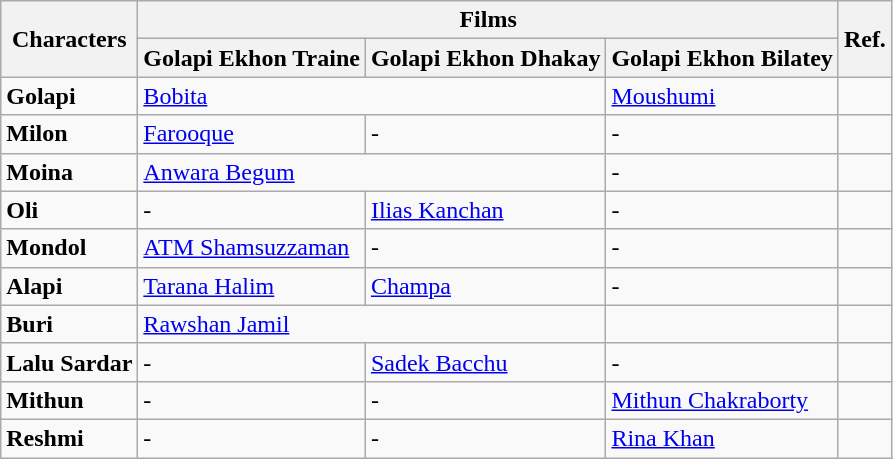<table class="wikitable">
<tr>
<th rowspan="2"><strong>Characters</strong></th>
<th colspan="3"><strong>Films</strong></th>
<th rowspan="2">Ref.</th>
</tr>
<tr>
<th>Golapi Ekhon Traine</th>
<th>Golapi Ekhon Dhakay</th>
<th>Golapi Ekhon Bilatey</th>
</tr>
<tr>
<td><strong>Golapi</strong></td>
<td colspan="2"><a href='#'>Bobita</a></td>
<td><a href='#'>Moushumi</a></td>
<td></td>
</tr>
<tr>
<td><strong>Milon</strong></td>
<td><a href='#'>Farooque</a></td>
<td>-</td>
<td>-</td>
<td></td>
</tr>
<tr>
<td><strong>Moina</strong></td>
<td colspan="2"><a href='#'>Anwara Begum</a></td>
<td>-</td>
<td></td>
</tr>
<tr>
<td><strong>Oli</strong></td>
<td>-</td>
<td><a href='#'>Ilias Kanchan</a></td>
<td>-</td>
<td></td>
</tr>
<tr>
<td><strong>Mondol</strong></td>
<td><a href='#'>ATM Shamsuzzaman</a></td>
<td>-</td>
<td>-</td>
<td></td>
</tr>
<tr>
<td><strong>Alapi</strong></td>
<td><a href='#'>Tarana Halim</a></td>
<td><a href='#'>Champa</a></td>
<td>-</td>
<td></td>
</tr>
<tr>
<td><strong>Buri</strong></td>
<td colspan="2"><a href='#'>Rawshan Jamil</a></td>
<td></td>
<td></td>
</tr>
<tr>
<td><strong>Lalu Sardar</strong></td>
<td>-</td>
<td><a href='#'>Sadek Bacchu</a></td>
<td>-</td>
<td></td>
</tr>
<tr>
<td><strong>Mithun</strong></td>
<td>-</td>
<td>-</td>
<td><a href='#'>Mithun Chakraborty</a></td>
<td></td>
</tr>
<tr>
<td><strong>Reshmi</strong></td>
<td>-</td>
<td>-</td>
<td><a href='#'>Rina Khan</a></td>
<td></td>
</tr>
</table>
